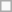<table class=wikitable>
<tr>
<td> </td>
</tr>
</table>
